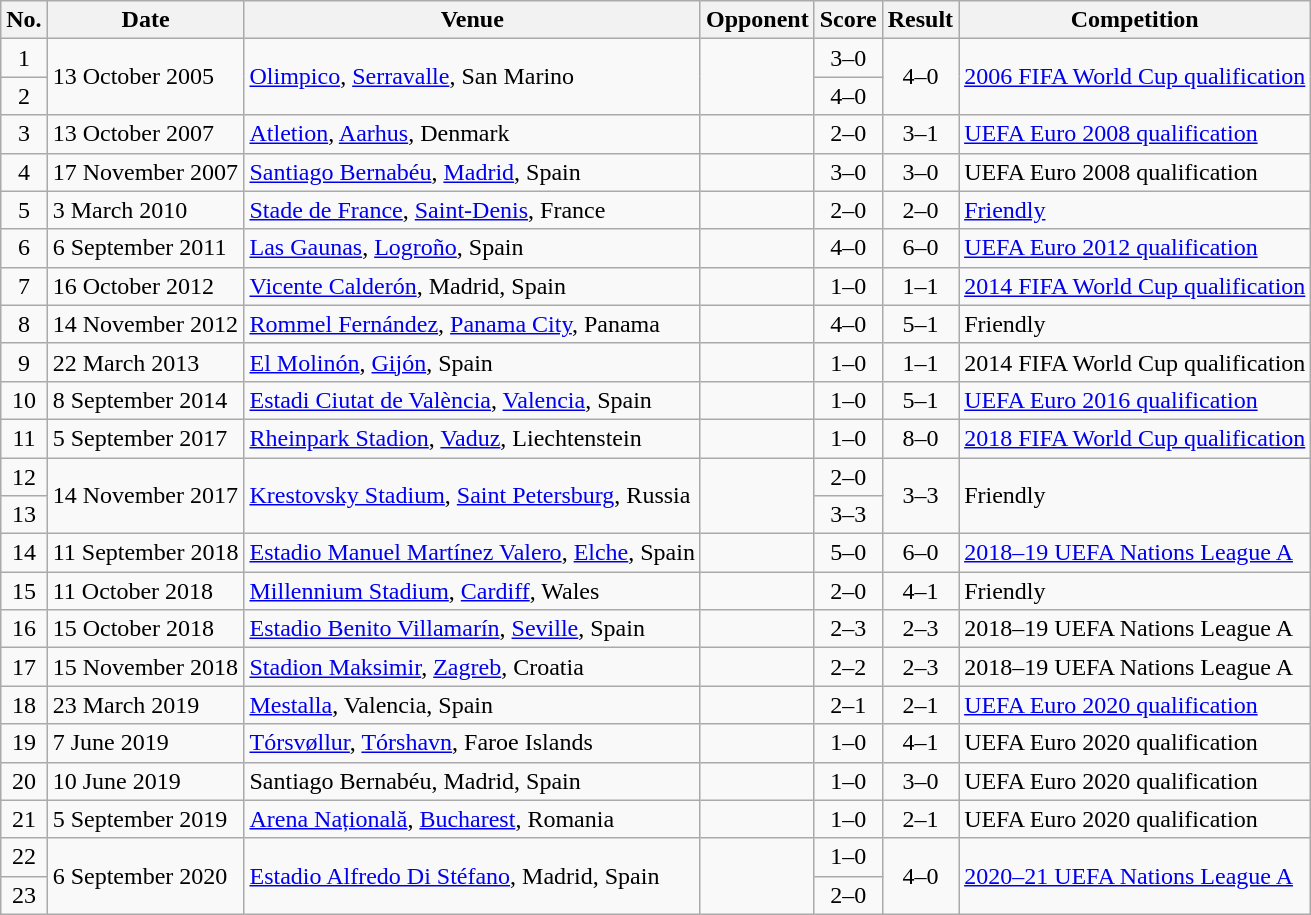<table class="wikitable sortable">
<tr>
<th scope="col">No.</th>
<th scope="col">Date</th>
<th scope="col">Venue</th>
<th scope="col">Opponent</th>
<th scope="col">Score</th>
<th scope="col">Result</th>
<th scope="col">Competition</th>
</tr>
<tr>
<td align="center">1</td>
<td rowspan="2">13 October 2005</td>
<td rowspan="2"><a href='#'>Olimpico</a>, <a href='#'>Serravalle</a>, San Marino</td>
<td rowspan="2"></td>
<td align="center">3–0</td>
<td rowspan="2" align="center">4–0</td>
<td rowspan="2"><a href='#'>2006 FIFA World Cup qualification</a></td>
</tr>
<tr>
<td align="center">2</td>
<td align="center">4–0</td>
</tr>
<tr>
<td align="center">3</td>
<td>13 October 2007</td>
<td><a href='#'>Atletion</a>, <a href='#'>Aarhus</a>, Denmark</td>
<td></td>
<td align="center">2–0</td>
<td align="center">3–1</td>
<td><a href='#'>UEFA Euro 2008 qualification</a></td>
</tr>
<tr>
<td align="center">4</td>
<td>17 November 2007</td>
<td><a href='#'>Santiago Bernabéu</a>, <a href='#'>Madrid</a>, Spain</td>
<td></td>
<td align="center">3–0</td>
<td align="center">3–0</td>
<td>UEFA Euro 2008 qualification</td>
</tr>
<tr>
<td align="center">5</td>
<td>3 March 2010</td>
<td><a href='#'>Stade de France</a>, <a href='#'>Saint-Denis</a>, France</td>
<td></td>
<td align="center">2–0</td>
<td align="center">2–0</td>
<td><a href='#'>Friendly</a></td>
</tr>
<tr>
<td align="center">6</td>
<td>6 September 2011</td>
<td><a href='#'>Las Gaunas</a>, <a href='#'>Logroño</a>, Spain</td>
<td></td>
<td align="center">4–0</td>
<td align="center">6–0</td>
<td><a href='#'>UEFA Euro 2012 qualification</a></td>
</tr>
<tr>
<td align="center">7</td>
<td>16 October 2012</td>
<td><a href='#'>Vicente Calderón</a>, Madrid, Spain</td>
<td></td>
<td align="center">1–0</td>
<td align="center">1–1</td>
<td><a href='#'>2014 FIFA World Cup qualification</a></td>
</tr>
<tr>
<td align="center">8</td>
<td>14 November 2012</td>
<td><a href='#'>Rommel Fernández</a>, <a href='#'>Panama City</a>, Panama</td>
<td></td>
<td align="center">4–0</td>
<td align="center">5–1</td>
<td>Friendly</td>
</tr>
<tr>
<td align="center">9</td>
<td>22 March 2013</td>
<td><a href='#'>El Molinón</a>, <a href='#'>Gijón</a>, Spain</td>
<td></td>
<td align="center">1–0</td>
<td align="center">1–1</td>
<td>2014 FIFA World Cup qualification</td>
</tr>
<tr>
<td align="center">10</td>
<td>8 September 2014</td>
<td><a href='#'>Estadi Ciutat de València</a>, <a href='#'>Valencia</a>, Spain</td>
<td></td>
<td align="center">1–0</td>
<td align="center">5–1</td>
<td><a href='#'>UEFA Euro 2016 qualification</a></td>
</tr>
<tr>
<td align="center">11</td>
<td>5 September 2017</td>
<td><a href='#'>Rheinpark Stadion</a>, <a href='#'>Vaduz</a>, Liechtenstein</td>
<td></td>
<td align="center">1–0</td>
<td align="center">8–0</td>
<td><a href='#'>2018 FIFA World Cup qualification</a></td>
</tr>
<tr>
<td align="center">12</td>
<td rowspan="2">14 November 2017</td>
<td rowspan="2"><a href='#'>Krestovsky Stadium</a>, <a href='#'>Saint Petersburg</a>, Russia</td>
<td rowspan="2"></td>
<td align="center">2–0</td>
<td rowspan="2" align="center">3–3</td>
<td rowspan="2">Friendly</td>
</tr>
<tr>
<td align="center">13</td>
<td align="center">3–3</td>
</tr>
<tr>
<td align="center">14</td>
<td>11 September 2018</td>
<td><a href='#'>Estadio Manuel Martínez Valero</a>, <a href='#'>Elche</a>, Spain</td>
<td></td>
<td align="center">5–0</td>
<td align="center">6–0</td>
<td><a href='#'>2018–19 UEFA Nations League A</a></td>
</tr>
<tr>
<td align="center">15</td>
<td>11 October 2018</td>
<td><a href='#'>Millennium Stadium</a>, <a href='#'>Cardiff</a>, Wales</td>
<td></td>
<td align="center">2–0</td>
<td align="center">4–1</td>
<td>Friendly</td>
</tr>
<tr>
<td align="center">16</td>
<td>15 October 2018</td>
<td><a href='#'>Estadio Benito Villamarín</a>, <a href='#'>Seville</a>, Spain</td>
<td></td>
<td align="center">2–3</td>
<td align="center">2–3</td>
<td>2018–19 UEFA Nations League A</td>
</tr>
<tr>
<td align="center">17</td>
<td>15 November 2018</td>
<td><a href='#'>Stadion Maksimir</a>, <a href='#'>Zagreb</a>, Croatia</td>
<td></td>
<td align="center">2–2</td>
<td align="center">2–3</td>
<td>2018–19 UEFA Nations League A</td>
</tr>
<tr>
<td align="center">18</td>
<td>23 March 2019</td>
<td><a href='#'>Mestalla</a>, Valencia, Spain</td>
<td></td>
<td align="center">2–1</td>
<td align="center">2–1</td>
<td><a href='#'>UEFA Euro 2020 qualification</a></td>
</tr>
<tr>
<td align="center">19</td>
<td>7 June 2019</td>
<td><a href='#'>Tórsvøllur</a>, <a href='#'>Tórshavn</a>, Faroe Islands</td>
<td></td>
<td align="center">1–0</td>
<td align="center">4–1</td>
<td>UEFA Euro 2020 qualification</td>
</tr>
<tr>
<td align="center">20</td>
<td>10 June 2019</td>
<td>Santiago Bernabéu, Madrid, Spain</td>
<td></td>
<td align="center">1–0</td>
<td align="center">3–0</td>
<td>UEFA Euro 2020 qualification</td>
</tr>
<tr>
<td align="center">21</td>
<td>5 September 2019</td>
<td><a href='#'>Arena Națională</a>, <a href='#'>Bucharest</a>, Romania</td>
<td></td>
<td align="center">1–0</td>
<td align="center">2–1</td>
<td>UEFA Euro 2020 qualification</td>
</tr>
<tr>
<td align="center">22</td>
<td rowspan="2">6 September 2020</td>
<td rowspan="2"><a href='#'>Estadio Alfredo Di Stéfano</a>, Madrid, Spain</td>
<td rowspan="2"></td>
<td align="center">1–0</td>
<td rowspan="2" align="center">4–0</td>
<td rowspan="2"><a href='#'>2020–21 UEFA Nations League A</a></td>
</tr>
<tr>
<td align="center">23</td>
<td align="center">2–0</td>
</tr>
</table>
